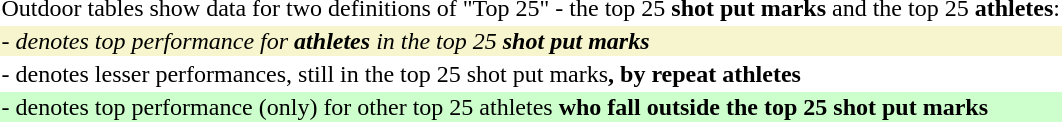<table style="wikitable">
<tr>
<td>Outdoor tables show data for two definitions of "Top 25" - the top 25 <strong>shot put marks</strong> and the top 25 <strong>athletes</strong>:</td>
</tr>
<tr>
<td style="background: #f6F5CE"><em>- denotes top performance for <strong>athletes</strong> in the top 25 <strong>shot put marks<strong><em></td>
</tr>
<tr>
<td></em>- denotes lesser performances, still in the top 25 </strong>shot put marks<strong>, by repeat athletes<em></td>
</tr>
<tr>
<td style="background: #CCFFCC"></em>- denotes top performance (only) for other top 25 </strong>athletes<strong> who fall outside the top 25 shot put marks<em></td>
</tr>
</table>
